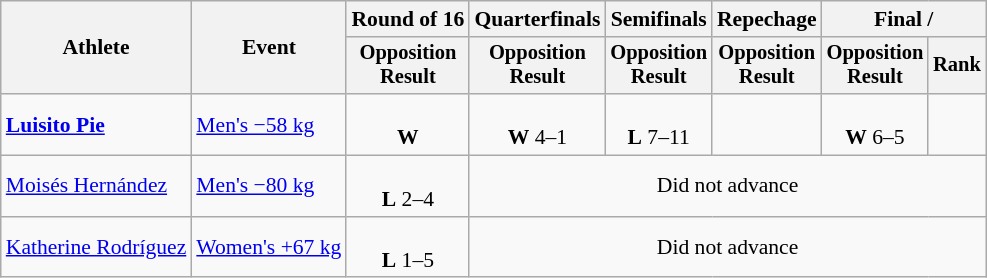<table class="wikitable" style="font-size:90%;">
<tr>
<th rowspan=2>Athlete</th>
<th rowspan=2>Event</th>
<th>Round of 16</th>
<th>Quarterfinals</th>
<th>Semifinals</th>
<th>Repechage</th>
<th colspan=2>Final / </th>
</tr>
<tr style="font-size:95%">
<th>Opposition<br>Result</th>
<th>Opposition<br>Result</th>
<th>Opposition<br>Result</th>
<th>Opposition<br>Result</th>
<th>Opposition<br>Result</th>
<th>Rank</th>
</tr>
<tr align=center>
<td align=left><strong><a href='#'>Luisito Pie</a></strong></td>
<td align=left><a href='#'>Men's −58 kg</a></td>
<td><br><strong>W</strong> </td>
<td><br><strong>W</strong> 4–1</td>
<td><br><strong>L</strong> 7–11</td>
<td></td>
<td><br><strong>W</strong> 6–5 </td>
<td></td>
</tr>
<tr align=center>
<td align=left><a href='#'>Moisés Hernández</a></td>
<td align=left><a href='#'>Men's −80 kg</a></td>
<td><br><strong>L</strong> 2–4</td>
<td colspan=5>Did not advance</td>
</tr>
<tr align=center>
<td align=left><a href='#'>Katherine Rodríguez</a></td>
<td align=left><a href='#'>Women's +67 kg</a></td>
<td><br><strong>L</strong> 1–5</td>
<td colspan=5>Did not advance</td>
</tr>
</table>
